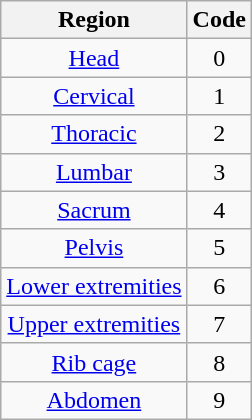<table class="wikitable sortable" style="text-align:center">
<tr>
<th scope="col">Region</th>
<th scope="col">Code</th>
</tr>
<tr>
<td><a href='#'>Head</a></td>
<td>0</td>
</tr>
<tr>
<td><a href='#'>Cervical</a></td>
<td>1</td>
</tr>
<tr>
<td><a href='#'>Thoracic</a></td>
<td>2</td>
</tr>
<tr>
<td><a href='#'>Lumbar</a></td>
<td>3</td>
</tr>
<tr>
<td><a href='#'>Sacrum</a></td>
<td>4</td>
</tr>
<tr>
<td><a href='#'>Pelvis</a></td>
<td>5</td>
</tr>
<tr>
<td><a href='#'>Lower extremities</a></td>
<td>6</td>
</tr>
<tr>
<td><a href='#'>Upper extremities</a></td>
<td>7</td>
</tr>
<tr>
<td><a href='#'>Rib cage</a></td>
<td>8</td>
</tr>
<tr>
<td><a href='#'>Abdomen</a></td>
<td>9</td>
</tr>
</table>
